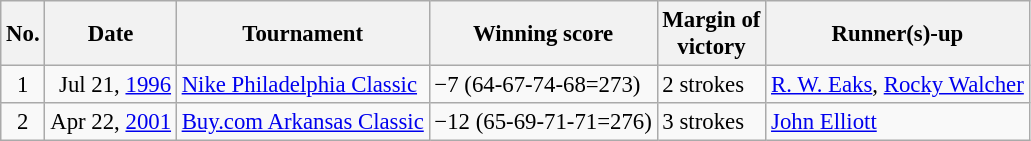<table class="wikitable" style="font-size:95%;">
<tr>
<th>No.</th>
<th>Date</th>
<th>Tournament</th>
<th>Winning score</th>
<th>Margin of<br>victory</th>
<th>Runner(s)-up</th>
</tr>
<tr>
<td align=center>1</td>
<td align=right>Jul 21, <a href='#'>1996</a></td>
<td><a href='#'>Nike Philadelphia Classic</a></td>
<td>−7 (64-67-74-68=273)</td>
<td>2 strokes</td>
<td> <a href='#'>R. W. Eaks</a>,  <a href='#'>Rocky Walcher</a></td>
</tr>
<tr>
<td align=center>2</td>
<td align=right>Apr 22, <a href='#'>2001</a></td>
<td><a href='#'>Buy.com Arkansas Classic</a></td>
<td>−12 (65-69-71-71=276)</td>
<td>3 strokes</td>
<td> <a href='#'>John Elliott</a></td>
</tr>
</table>
